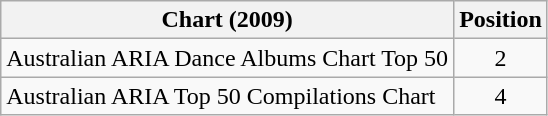<table class="wikitable sortable">
<tr>
<th>Chart (2009)</th>
<th>Position</th>
</tr>
<tr>
<td>Australian ARIA Dance Albums Chart Top 50</td>
<td style="text-align:center;">2</td>
</tr>
<tr>
<td>Australian ARIA Top 50 Compilations Chart</td>
<td style="text-align:center;">4</td>
</tr>
</table>
